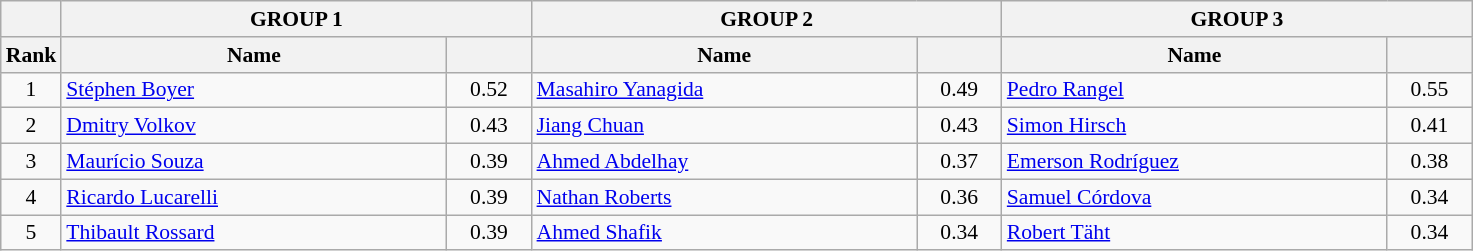<table class="wikitable" style="font-size:90%">
<tr>
<th></th>
<th colspan="2">GROUP 1</th>
<th colspan="2">GROUP 2</th>
<th colspan="2">GROUP 3</th>
</tr>
<tr>
<th width=30>Rank</th>
<th width=250>Name</th>
<th width=50></th>
<th width=250>Name</th>
<th width=50></th>
<th width=250>Name</th>
<th width=50></th>
</tr>
<tr>
<td align=center>1</td>
<td> <a href='#'>Stéphen Boyer</a></td>
<td align=center>0.52</td>
<td> <a href='#'>Masahiro Yanagida</a></td>
<td align=center>0.49</td>
<td> <a href='#'>Pedro Rangel</a></td>
<td align=center>0.55</td>
</tr>
<tr>
<td align=center>2</td>
<td> <a href='#'>Dmitry Volkov</a></td>
<td align=center>0.43</td>
<td> <a href='#'>Jiang Chuan</a></td>
<td align=center>0.43</td>
<td> <a href='#'>Simon Hirsch</a></td>
<td align=center>0.41</td>
</tr>
<tr>
<td align=center>3</td>
<td> <a href='#'>Maurício Souza</a></td>
<td align=center>0.39</td>
<td> <a href='#'>Ahmed Abdelhay</a></td>
<td align=center>0.37</td>
<td> <a href='#'>Emerson Rodríguez</a></td>
<td align=center>0.38</td>
</tr>
<tr>
<td align=center>4</td>
<td> <a href='#'>Ricardo Lucarelli</a></td>
<td align=center>0.39</td>
<td> <a href='#'>Nathan Roberts</a></td>
<td align=center>0.36</td>
<td> <a href='#'>Samuel Córdova</a></td>
<td align=center>0.34</td>
</tr>
<tr>
<td align=center>5</td>
<td> <a href='#'>Thibault Rossard</a></td>
<td align=center>0.39</td>
<td> <a href='#'>Ahmed Shafik</a></td>
<td align=center>0.34</td>
<td> <a href='#'>Robert Täht</a></td>
<td align=center>0.34</td>
</tr>
</table>
